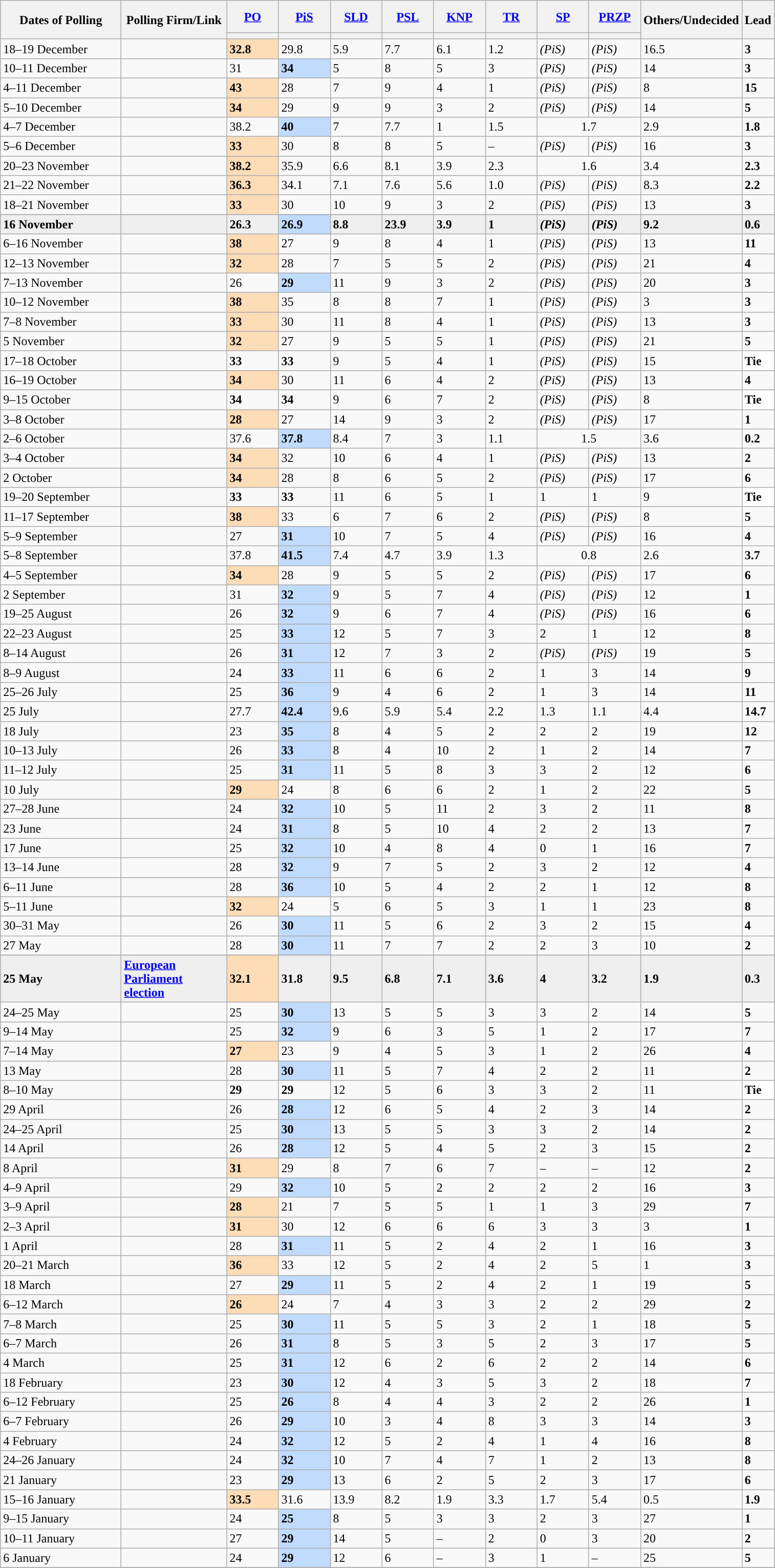<table class="wikitable sortable collapsible">
<tr style="height:42px; text-align:center; background-color:#E9E9E9">
<th rowspan="2" data-sort-type="date" style="width:150px;">Dates of Polling</th>
<th rowspan="2" style="width:130px;">Polling Firm/Link</th>
<th style="width:60px;" class="unsortable"><a href='#'>PO</a></th>
<th style="width:60px;" class="unsortable"><a href='#'>PiS</a></th>
<th style="width:60px;" class="unsortable"><a href='#'>SLD</a></th>
<th style="width:60px;" class="unsortable"><a href='#'>PSL</a></th>
<th style="width:60px;" class="unsortable"><a href='#'>KNP</a></th>
<th style="width:60px;" class="unsortable"><a href='#'>TR</a></th>
<th style="width:60px;" class="unsortable"><a href='#'>SP</a></th>
<th style="width:60px;" class="unsortable"><a href='#'>PRZP</a></th>
<th rowspan="2" data-sort-type="number" style="width:40px;">Others/Undecided</th>
<th rowspan="2" data-sort-type="number" style="width:30px;">Lead</th>
</tr>
<tr>
<th data-sort-type="number" style="height:1px; background:"></th>
<th data-sort-type="number" style="height:1px; background:"></th>
<th data-sort-type="number" style="height:1px; background:"></th>
<th data-sort-type="number" style="height:1px; background:"></th>
<th data-sort-type="number" style="height:1px; background:"></th>
<th data-sort-type="number" style="height:1px; background:"></th>
<th data-sort-type="number" style="height:1px; background:"></th>
<th data-sort-type="number" style="height:1px; background:"></th>
</tr>
<tr>
<td>18–19 December</td>
<td></td>
<td style="background:#FDDCB8"><strong>32.8</strong></td>
<td>29.8</td>
<td>5.9</td>
<td>7.7</td>
<td>6.1</td>
<td>1.2</td>
<td><em>(PiS)</em></td>
<td><em>(PiS)</em></td>
<td>16.5</td>
<td style="background:"><strong>3</strong></td>
</tr>
<tr>
<td>10–11 December</td>
<td></td>
<td>31</td>
<td style="background:#C0DBFC"><strong>34</strong></td>
<td>5</td>
<td>8</td>
<td>5</td>
<td>3</td>
<td><em>(PiS)</em></td>
<td><em>(PiS)</em></td>
<td>14</td>
<td style="background:"><strong>3</strong></td>
</tr>
<tr>
<td>4–11 December</td>
<td></td>
<td style="background:#FDDCB8"><strong>43</strong></td>
<td>28</td>
<td>7</td>
<td>9</td>
<td>4</td>
<td>1</td>
<td><em>(PiS)</em></td>
<td><em>(PiS)</em></td>
<td>8</td>
<td style="background:"><strong>15</strong></td>
</tr>
<tr>
<td>5–10 December</td>
<td></td>
<td style="background:#FDDCB8"><strong>34</strong></td>
<td>29</td>
<td>9</td>
<td>9</td>
<td>3</td>
<td>2</td>
<td><em>(PiS)</em></td>
<td><em>(PiS)</em></td>
<td>14</td>
<td style="background:"><strong>5</strong></td>
</tr>
<tr>
<td>4–7 December</td>
<td></td>
<td>38.2</td>
<td style="background:#C0DBFC"><strong>40</strong></td>
<td>7</td>
<td>7.7</td>
<td>1</td>
<td>1.5</td>
<td colspan=2 align=center>1.7</td>
<td>2.9</td>
<td style="background:"><strong>1.8</strong></td>
</tr>
<tr>
<td>5–6 December</td>
<td></td>
<td style="background:#FDDCB8"><strong>33</strong></td>
<td>30</td>
<td>8</td>
<td>8</td>
<td>5</td>
<td>–</td>
<td><em>(PiS)</em></td>
<td><em>(PiS)</em></td>
<td>16</td>
<td style="background:"><strong>3</strong></td>
</tr>
<tr>
<td>20–23 November</td>
<td></td>
<td style="background:#FDDCB8"><strong>38.2</strong></td>
<td>35.9</td>
<td>6.6</td>
<td>8.1</td>
<td>3.9</td>
<td>2.3</td>
<td colspan=2 align=center>1.6</td>
<td>3.4</td>
<td style="background:"><strong>2.3</strong></td>
</tr>
<tr>
<td>21–22 November</td>
<td></td>
<td style="background:#FDDCB8"><strong>36.3</strong></td>
<td>34.1</td>
<td>7.1</td>
<td>7.6</td>
<td>5.6</td>
<td>1.0</td>
<td><em>(PiS)</em></td>
<td><em>(PiS)</em></td>
<td>8.3</td>
<td style="background:"><strong>2.2</strong></td>
</tr>
<tr>
<td>18–21 November</td>
<td></td>
<td style="background:#FDDCB8"><strong>33</strong></td>
<td>30</td>
<td>10</td>
<td>9</td>
<td>3</td>
<td>2</td>
<td><em>(PiS)</em></td>
<td><em>(PiS)</em></td>
<td>13</td>
<td style="background:"><strong>3</strong></td>
</tr>
<tr>
</tr>
<tr style="background:#EFEFEF; font-weight:bold;">
<td>16 November</td>
<td></td>
<td>26.3</td>
<td style="background:#C0DBFC"><strong>26.9</strong></td>
<td>8.8</td>
<td>23.9</td>
<td>3.9</td>
<td>1 </td>
<td><em>(PiS)</em></td>
<td><em>(PiS)</em></td>
<td>9.2</td>
<td style="background:"><strong>0.6</strong></td>
</tr>
<tr>
<td>6–16 November</td>
<td></td>
<td style="background:#FDDCB8"><strong>38</strong></td>
<td>27</td>
<td>9</td>
<td>8</td>
<td>4</td>
<td>1</td>
<td><em>(PiS)</em></td>
<td><em>(PiS)</em></td>
<td>13</td>
<td style="background:"><strong>11</strong></td>
</tr>
<tr>
<td>12–13 November</td>
<td></td>
<td style="background:#FDDCB8"><strong>32</strong></td>
<td>28</td>
<td>7</td>
<td>5</td>
<td>5</td>
<td>2</td>
<td><em>(PiS)</em></td>
<td><em>(PiS)</em></td>
<td>21</td>
<td style="background:"><strong>4</strong></td>
</tr>
<tr>
<td>7–13 November</td>
<td></td>
<td>26</td>
<td style="background:#C0DBFC"><strong>29</strong></td>
<td>11</td>
<td>9</td>
<td>3</td>
<td>2</td>
<td><em>(PiS)</em></td>
<td><em>(PiS)</em></td>
<td>20</td>
<td style="background:"><strong>3</strong></td>
</tr>
<tr>
<td>10–12 November</td>
<td></td>
<td style="background:#FDDCB8"><strong>38</strong></td>
<td>35</td>
<td>8</td>
<td>8</td>
<td>7</td>
<td>1</td>
<td><em>(PiS)</em></td>
<td><em>(PiS)</em></td>
<td>3</td>
<td style="background:"><strong>3</strong></td>
</tr>
<tr>
<td>7–8 November</td>
<td></td>
<td style="background:#FDDCB8"><strong>33</strong></td>
<td>30</td>
<td>11</td>
<td>8</td>
<td>4</td>
<td>1</td>
<td><em>(PiS)</em></td>
<td><em>(PiS)</em></td>
<td>13</td>
<td style="background:"><strong>3</strong></td>
</tr>
<tr>
<td>5 November</td>
<td></td>
<td style="background:#FDDCB8"><strong>32</strong></td>
<td>27</td>
<td>9</td>
<td>5</td>
<td>5</td>
<td>1</td>
<td><em>(PiS)</em></td>
<td><em>(PiS)</em></td>
<td>21</td>
<td style="background:"><strong>5</strong></td>
</tr>
<tr>
<td>17–18 October</td>
<td></td>
<td><strong>33</strong></td>
<td><strong>33</strong></td>
<td>9</td>
<td>5</td>
<td>4</td>
<td>1</td>
<td><em>(PiS)</em></td>
<td><em>(PiS)</em></td>
<td>15</td>
<td style="background:white; color:black;"><strong>Tie</strong></td>
</tr>
<tr>
<td>16–19 October</td>
<td></td>
<td style="background:#FDDCB8"><strong>34</strong></td>
<td>30</td>
<td>11</td>
<td>6</td>
<td>4</td>
<td>2</td>
<td><em>(PiS)</em></td>
<td><em>(PiS)</em></td>
<td>13</td>
<td style="background:"><strong>4</strong></td>
</tr>
<tr>
<td>9–15 October</td>
<td></td>
<td><strong>34</strong></td>
<td><strong>34</strong></td>
<td>9</td>
<td>6</td>
<td>7</td>
<td>2</td>
<td><em>(PiS)</em></td>
<td><em>(PiS)</em></td>
<td>8</td>
<td style="background:white; color:black;"><strong>Tie</strong></td>
</tr>
<tr>
<td>3–8 October</td>
<td></td>
<td style="background:#FDDCB8"><strong>28</strong></td>
<td>27</td>
<td>14</td>
<td>9</td>
<td>3</td>
<td>2</td>
<td><em>(PiS)</em></td>
<td><em>(PiS)</em></td>
<td>17</td>
<td style="background:"><strong>1</strong></td>
</tr>
<tr>
<td>2–6 October</td>
<td></td>
<td>37.6</td>
<td style="background:#C0DBFC"><strong>37.8</strong></td>
<td>8.4</td>
<td>7</td>
<td>3</td>
<td>1.1</td>
<td colspan=2 align=center>1.5</td>
<td>3.6</td>
<td style="background:"><strong>0.2</strong></td>
</tr>
<tr>
<td>3–4 October</td>
<td></td>
<td style="background:#FDDCB8"><strong>34</strong></td>
<td>32</td>
<td>10</td>
<td>6</td>
<td>4</td>
<td>1</td>
<td><em>(PiS)</em></td>
<td><em>(PiS)</em></td>
<td>13</td>
<td style="background:"><strong>2</strong></td>
</tr>
<tr>
<td>2 October</td>
<td></td>
<td style="background:#FDDCB8"><strong>34</strong></td>
<td>28</td>
<td>8</td>
<td>6</td>
<td>5</td>
<td>2</td>
<td><em>(PiS)</em></td>
<td><em>(PiS)</em></td>
<td>17</td>
<td style="background:"><strong>6</strong></td>
</tr>
<tr>
<td>19–20 September</td>
<td></td>
<td><strong>33</strong></td>
<td><strong>33</strong></td>
<td>11</td>
<td>6</td>
<td>5</td>
<td>1</td>
<td>1</td>
<td>1</td>
<td>9</td>
<td style="background:white; color:black;"><strong>Tie</strong></td>
</tr>
<tr>
<td>11–17 September</td>
<td></td>
<td style="background:#FDDCB8"><strong>38</strong></td>
<td>33</td>
<td>6</td>
<td>7</td>
<td>6</td>
<td>2</td>
<td><em>(PiS)</em></td>
<td><em>(PiS)</em></td>
<td>8</td>
<td style="background:"><strong>5</strong></td>
</tr>
<tr>
<td>5–9 September</td>
<td></td>
<td>27</td>
<td style="background:#C0DBFC"><strong>31</strong></td>
<td>10</td>
<td>7</td>
<td>5</td>
<td>4</td>
<td><em>(PiS)</em></td>
<td><em>(PiS)</em></td>
<td>16</td>
<td style="background:"><strong>4</strong></td>
</tr>
<tr>
<td>5–8 September</td>
<td></td>
<td>37.8</td>
<td style="background:#C0DBFC"><strong>41.5</strong></td>
<td>7.4</td>
<td>4.7</td>
<td>3.9</td>
<td>1.3</td>
<td colspan=2 align=center>0.8</td>
<td>2.6</td>
<td style="background:"><strong>3.7</strong></td>
</tr>
<tr>
<td>4–5 September</td>
<td></td>
<td style="background:#FDDCB8"><strong>34</strong></td>
<td>28</td>
<td>9</td>
<td>5</td>
<td>5</td>
<td>2</td>
<td><em>(PiS)</em></td>
<td><em>(PiS)</em></td>
<td>17</td>
<td style="background:"><strong>6</strong></td>
</tr>
<tr>
<td>2 September</td>
<td></td>
<td>31</td>
<td style="background:#C0DBFC"><strong>32</strong></td>
<td>9</td>
<td>5</td>
<td>7</td>
<td>4</td>
<td><em>(PiS)</em></td>
<td><em>(PiS)</em></td>
<td>12</td>
<td style="background:"><strong>1</strong></td>
</tr>
<tr>
<td>19–25 August</td>
<td></td>
<td>26</td>
<td style="background:#C0DBFC"><strong>32</strong></td>
<td>9</td>
<td>6</td>
<td>7</td>
<td>4</td>
<td><em>(PiS)</em></td>
<td><em>(PiS)</em></td>
<td>16</td>
<td style="background:"><strong>6</strong></td>
</tr>
<tr>
<td>22–23 August</td>
<td></td>
<td>25</td>
<td style="background:#C0DBFC"><strong>33</strong></td>
<td>12</td>
<td>5</td>
<td>7</td>
<td>3</td>
<td>2</td>
<td>1</td>
<td>12</td>
<td style="background:"><strong>8</strong></td>
</tr>
<tr>
<td>8–14 August</td>
<td></td>
<td>26</td>
<td style="background:#C0DBFC"><strong>31</strong></td>
<td>12</td>
<td>7</td>
<td>3</td>
<td>2</td>
<td><em>(PiS)</em></td>
<td><em>(PiS)</em></td>
<td>19</td>
<td style="background:"><strong>5</strong></td>
</tr>
<tr>
<td>8–9 August</td>
<td></td>
<td>24</td>
<td style="background:#C0DBFC"><strong>33</strong></td>
<td>11</td>
<td>6</td>
<td>6</td>
<td>2</td>
<td>1</td>
<td>3</td>
<td>14</td>
<td style="background:"><strong>9</strong></td>
</tr>
<tr>
<td>25–26 July</td>
<td></td>
<td>25</td>
<td style="background:#C0DBFC"><strong>36</strong></td>
<td>9</td>
<td>4</td>
<td>6</td>
<td>2</td>
<td>1</td>
<td>3</td>
<td>14</td>
<td style="background:"><strong>11</strong></td>
</tr>
<tr>
<td>25 July</td>
<td></td>
<td>27.7</td>
<td style="background:#C0DBFC"><strong>42.4</strong></td>
<td>9.6</td>
<td>5.9</td>
<td>5.4</td>
<td>2.2</td>
<td>1.3</td>
<td>1.1</td>
<td>4.4</td>
<td style="background:"><strong>14.7</strong></td>
</tr>
<tr>
<td>18 July</td>
<td></td>
<td>23</td>
<td style="background:#C0DBFC"><strong>35</strong></td>
<td>8</td>
<td>4</td>
<td>5</td>
<td>2</td>
<td>2</td>
<td>2</td>
<td>19</td>
<td style="background:"><strong>12</strong></td>
</tr>
<tr>
<td>10–13 July</td>
<td></td>
<td>26</td>
<td style="background:#C0DBFC"><strong>33</strong></td>
<td>8</td>
<td>4</td>
<td>10</td>
<td>2</td>
<td>1</td>
<td>2</td>
<td>14</td>
<td style="background:"><strong>7</strong></td>
</tr>
<tr>
<td>11–12 July</td>
<td></td>
<td>25</td>
<td style="background:#C0DBFC"><strong>31</strong></td>
<td>11</td>
<td>5</td>
<td>8</td>
<td>3</td>
<td>3</td>
<td>2</td>
<td>12</td>
<td style="background:"><strong>6</strong></td>
</tr>
<tr>
<td>10 July</td>
<td></td>
<td style="background:#FDDCB8"><strong>29</strong></td>
<td>24</td>
<td>8</td>
<td>6</td>
<td>6</td>
<td>2</td>
<td>1</td>
<td>2</td>
<td>22</td>
<td style="background:"><strong>5</strong></td>
</tr>
<tr>
<td>27–28 June</td>
<td></td>
<td>24</td>
<td style="background:#C0DBFC"><strong>32</strong></td>
<td>10</td>
<td>5</td>
<td>11</td>
<td>2</td>
<td>3</td>
<td>2</td>
<td>11</td>
<td style="background:"><strong>8</strong></td>
</tr>
<tr>
<td>23 June</td>
<td></td>
<td>24</td>
<td style="background:#C0DBFC"><strong>31</strong></td>
<td>8</td>
<td>5</td>
<td>10</td>
<td>4</td>
<td>2</td>
<td>2</td>
<td>13</td>
<td style="background:"><strong>7</strong></td>
</tr>
<tr>
<td>17 June</td>
<td></td>
<td>25</td>
<td style="background:#C0DBFC"><strong>32</strong></td>
<td>10</td>
<td>4</td>
<td>8</td>
<td>4</td>
<td>0</td>
<td>1</td>
<td>16</td>
<td style="background:"><strong>7</strong></td>
</tr>
<tr>
<td>13–14 June</td>
<td></td>
<td>28</td>
<td style="background:#C0DBFC"><strong>32</strong></td>
<td>9</td>
<td>7</td>
<td>5</td>
<td>2</td>
<td>3</td>
<td>2</td>
<td>12</td>
<td style="background:"><strong>4</strong></td>
</tr>
<tr>
<td>6–11 June</td>
<td></td>
<td>28</td>
<td style="background:#C0DBFC"><strong>36</strong></td>
<td>10</td>
<td>5</td>
<td>4</td>
<td>2</td>
<td>2</td>
<td>1</td>
<td>12</td>
<td style="background:"><strong>8</strong></td>
</tr>
<tr>
<td>5–11 June</td>
<td></td>
<td style="background:#FDDCB8"><strong>32</strong></td>
<td>24</td>
<td>5</td>
<td>6</td>
<td>5</td>
<td>3</td>
<td>1</td>
<td>1</td>
<td>23</td>
<td style="background:"><strong>8</strong></td>
</tr>
<tr>
<td>30–31 May</td>
<td></td>
<td>26</td>
<td style="background:#C0DBFC"><strong>30</strong></td>
<td>11</td>
<td>5</td>
<td>6</td>
<td>2</td>
<td>3</td>
<td>2</td>
<td>15</td>
<td style="background:"><strong>4</strong></td>
</tr>
<tr>
<td>27 May</td>
<td></td>
<td>28</td>
<td style="background:#C0DBFC"><strong>30</strong></td>
<td>11</td>
<td>7</td>
<td>7</td>
<td>2</td>
<td>2</td>
<td>3</td>
<td>10</td>
<td style="background:"><strong>2</strong></td>
</tr>
<tr>
</tr>
<tr style="background:#EFEFEF; font-weight:bold;">
<td>25 May</td>
<td><a href='#'>European Parliament election</a></td>
<td style="background:#FDDCB8">32.1</td>
<td>31.8</td>
<td>9.5</td>
<td>6.8</td>
<td>7.1</td>
<td>3.6</td>
<td>4</td>
<td>3.2</td>
<td>1.9</td>
<td style="background:"><strong>0.3</strong></td>
</tr>
<tr>
<td>24–25 May</td>
<td></td>
<td>25</td>
<td style="background:#C0DBFC"><strong>30</strong></td>
<td>13</td>
<td>5</td>
<td>5</td>
<td>3</td>
<td>3</td>
<td>2</td>
<td>14</td>
<td style="background:"><strong>5</strong></td>
</tr>
<tr>
<td>9–14 May</td>
<td></td>
<td>25</td>
<td style="background:#C0DBFC"><strong>32</strong></td>
<td>9</td>
<td>6</td>
<td>3</td>
<td>5</td>
<td>1</td>
<td>2</td>
<td>17</td>
<td style="background:"><strong>7</strong></td>
</tr>
<tr>
<td>7–14 May</td>
<td></td>
<td style="background:#FDDCB8"><strong>27</strong></td>
<td>23</td>
<td>9</td>
<td>4</td>
<td>5</td>
<td>3</td>
<td>1</td>
<td>2</td>
<td>26</td>
<td style="background:"><strong>4</strong></td>
</tr>
<tr>
<td>13 May</td>
<td></td>
<td>28</td>
<td style="background:#C0DBFC"><strong>30</strong></td>
<td>11</td>
<td>5</td>
<td>7</td>
<td>4</td>
<td>2</td>
<td>2</td>
<td>11</td>
<td style="background:"><strong>2</strong></td>
</tr>
<tr>
<td>8–10 May</td>
<td></td>
<td><strong>29</strong></td>
<td><strong>29</strong></td>
<td>12</td>
<td>5</td>
<td>6</td>
<td>3</td>
<td>3</td>
<td>2</td>
<td>11</td>
<td style="background:white; color:black;"><strong>Tie</strong></td>
</tr>
<tr>
<td>29 April</td>
<td></td>
<td>26</td>
<td style="background:#C0DBFC"><strong>28</strong></td>
<td>12</td>
<td>6</td>
<td>5</td>
<td>4</td>
<td>2</td>
<td>3</td>
<td>14</td>
<td style="background:"><strong>2</strong></td>
</tr>
<tr>
<td>24–25 April</td>
<td></td>
<td>25</td>
<td style="background:#C0DBFC"><strong>30</strong></td>
<td>13</td>
<td>5</td>
<td>5</td>
<td>3</td>
<td>3</td>
<td>2</td>
<td>14</td>
<td style="background:"><strong>2</strong></td>
</tr>
<tr>
<td>14 April</td>
<td></td>
<td>26</td>
<td style="background:#C0DBFC"><strong>28</strong></td>
<td>12</td>
<td>5</td>
<td>4</td>
<td>5</td>
<td>2</td>
<td>3</td>
<td>15</td>
<td style="background:"><strong>2</strong></td>
</tr>
<tr>
<td>8 April</td>
<td></td>
<td style="background:#FDDCB8"><strong>31</strong></td>
<td>29</td>
<td>8</td>
<td>7</td>
<td>6</td>
<td>7</td>
<td>–</td>
<td>–</td>
<td>12</td>
<td style="background:"><strong>2</strong></td>
</tr>
<tr>
<td>4–9 April</td>
<td></td>
<td>29</td>
<td style="background:#C0DBFC"><strong>32</strong></td>
<td>10</td>
<td>5</td>
<td>2</td>
<td>2</td>
<td>2</td>
<td>2</td>
<td>16</td>
<td style="background:"><strong>3</strong></td>
</tr>
<tr>
<td>3–9 April</td>
<td></td>
<td style="background:#FDDCB8"><strong>28</strong></td>
<td>21</td>
<td>7</td>
<td>5</td>
<td>5</td>
<td>1</td>
<td>1</td>
<td>3</td>
<td>29</td>
<td style="background:"><strong>7</strong></td>
</tr>
<tr>
<td>2–3 April</td>
<td></td>
<td style="background:#FDDCB8"><strong>31</strong></td>
<td>30</td>
<td>12</td>
<td>6</td>
<td>6</td>
<td>6</td>
<td>3</td>
<td>3</td>
<td>3</td>
<td style="background:"><strong>1</strong></td>
</tr>
<tr>
<td>1 April</td>
<td></td>
<td>28</td>
<td style="background:#C0DBFC"><strong>31</strong></td>
<td>11</td>
<td>5</td>
<td>2</td>
<td>4</td>
<td>2</td>
<td>1</td>
<td>16</td>
<td style="background:"><strong>3</strong></td>
</tr>
<tr>
<td>20–21 March</td>
<td></td>
<td style="background:#FDDCB8"><strong>36</strong></td>
<td>33</td>
<td>12</td>
<td>5</td>
<td>2</td>
<td>4</td>
<td>2</td>
<td>5</td>
<td>1</td>
<td style="background:"><strong>3</strong></td>
</tr>
<tr>
<td>18 March</td>
<td></td>
<td>27</td>
<td style="background:#C0DBFC"><strong>29</strong></td>
<td>11</td>
<td>5</td>
<td>2</td>
<td>4</td>
<td>2</td>
<td>1</td>
<td>19</td>
<td style="background:"><strong>5</strong></td>
</tr>
<tr>
<td>6–12 March</td>
<td></td>
<td style="background:#FDDCB8"><strong>26</strong></td>
<td>24</td>
<td>7</td>
<td>4</td>
<td>3</td>
<td>3</td>
<td>2</td>
<td>2</td>
<td>29</td>
<td style="background:"><strong>2</strong></td>
</tr>
<tr>
<td>7–8 March</td>
<td></td>
<td>25</td>
<td style="background:#C0DBFC"><strong>30</strong></td>
<td>11</td>
<td>5</td>
<td>5</td>
<td>3</td>
<td>2</td>
<td>1</td>
<td>18</td>
<td style="background:"><strong>5</strong></td>
</tr>
<tr>
<td>6–7 March</td>
<td></td>
<td>26</td>
<td style="background:#C0DBFC"><strong>31</strong></td>
<td>8</td>
<td>5</td>
<td>3</td>
<td>5</td>
<td>2</td>
<td>3</td>
<td>17</td>
<td style="background:"><strong>5</strong></td>
</tr>
<tr>
<td>4 March</td>
<td></td>
<td>25</td>
<td style="background:#C0DBFC"><strong>31</strong></td>
<td>12</td>
<td>6</td>
<td>2</td>
<td>6</td>
<td>2</td>
<td>2</td>
<td>14</td>
<td style="background:"><strong>6</strong></td>
</tr>
<tr>
<td>18 February</td>
<td></td>
<td>23</td>
<td style="background:#C0DBFC"><strong>30</strong></td>
<td>12</td>
<td>4</td>
<td>3</td>
<td>5</td>
<td>3</td>
<td>2</td>
<td>18</td>
<td style="background:"><strong>7</strong></td>
</tr>
<tr>
<td>6–12 February</td>
<td></td>
<td>25</td>
<td style="background:#C0DBFC"><strong>26</strong></td>
<td>8</td>
<td>4</td>
<td>4</td>
<td>3</td>
<td>2</td>
<td>2</td>
<td>26</td>
<td style="background:"><strong>1</strong></td>
</tr>
<tr>
<td>6–7 February</td>
<td></td>
<td>26</td>
<td style="background:#C0DBFC"><strong>29</strong></td>
<td>10</td>
<td>3</td>
<td>4</td>
<td>8</td>
<td>3</td>
<td>3</td>
<td>14</td>
<td style="background:"><strong>3</strong></td>
</tr>
<tr>
<td>4 February</td>
<td></td>
<td>24</td>
<td style="background:#C0DBFC"><strong>32</strong></td>
<td>12</td>
<td>5</td>
<td>2</td>
<td>4</td>
<td>1</td>
<td>4</td>
<td>16</td>
<td style="background:"><strong>8</strong></td>
</tr>
<tr>
<td>24–26 January</td>
<td></td>
<td>24</td>
<td style="background:#C0DBFC"><strong>32</strong></td>
<td>10</td>
<td>7</td>
<td>4</td>
<td>7</td>
<td>1</td>
<td>2</td>
<td>13</td>
<td style="background:"><strong>8</strong></td>
</tr>
<tr>
<td>21 January</td>
<td></td>
<td>23</td>
<td style="background:#C0DBFC"><strong>29</strong></td>
<td>13</td>
<td>6</td>
<td>2</td>
<td>5</td>
<td>2</td>
<td>3</td>
<td>17</td>
<td style="background:"><strong>6</strong></td>
</tr>
<tr>
<td>15–16 January</td>
<td></td>
<td style="background:#FDDCB8"><strong>33.5</strong></td>
<td>31.6</td>
<td>13.9</td>
<td>8.2</td>
<td>1.9</td>
<td>3.3</td>
<td>1.7</td>
<td>5.4</td>
<td>0.5</td>
<td style="background:"><strong>1.9</strong></td>
</tr>
<tr>
<td>9–15 January</td>
<td></td>
<td>24</td>
<td style="background:#C0DBFC"><strong>25</strong></td>
<td>8</td>
<td>5</td>
<td>3</td>
<td>3</td>
<td>2</td>
<td>3</td>
<td>27</td>
<td style="background:"><strong>1</strong></td>
</tr>
<tr>
<td>10–11 January</td>
<td></td>
<td>27</td>
<td style="background:#C0DBFC"><strong>29</strong></td>
<td>14</td>
<td>5</td>
<td>–</td>
<td>2</td>
<td>0</td>
<td>3</td>
<td>20</td>
<td style="background:"><strong>2</strong></td>
</tr>
<tr>
<td>6 January</td>
<td></td>
<td>24</td>
<td style="background:#C0DBFC"><strong>29</strong></td>
<td>12</td>
<td>6</td>
<td>–</td>
<td>3</td>
<td>1</td>
<td>–</td>
<td>25</td>
<td style="background:"><strong>5</strong></td>
</tr>
<tr>
</tr>
</table>
